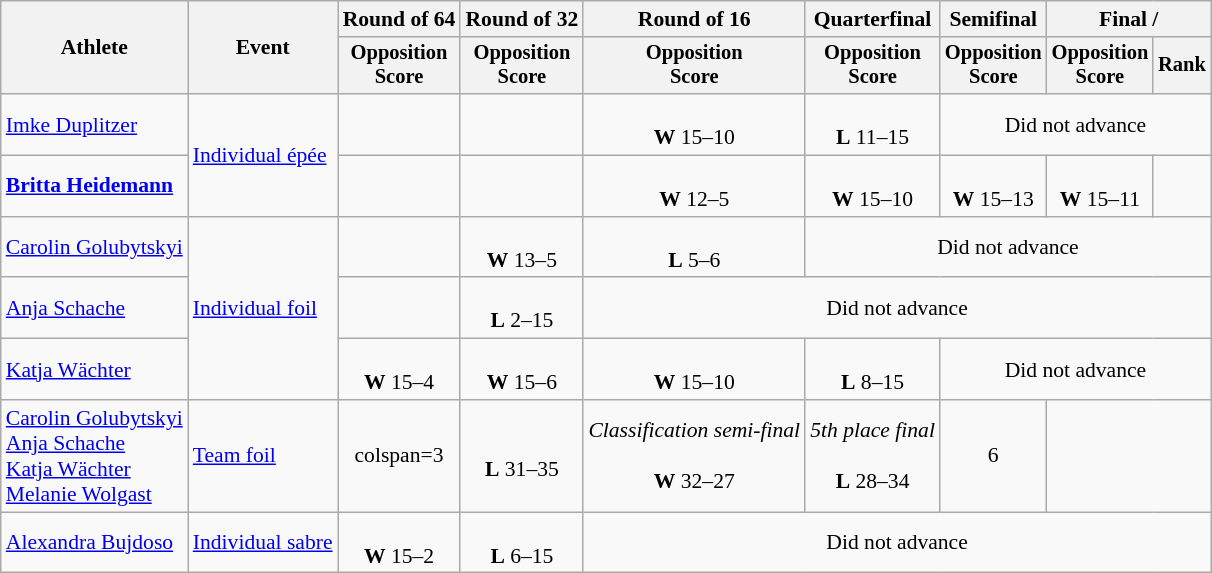<table class="wikitable" style="font-size:90%">
<tr>
<th rowspan="2">Athlete</th>
<th rowspan="2">Event</th>
<th>Round of 64</th>
<th>Round of 32</th>
<th>Round of 16</th>
<th>Quarterfinal</th>
<th>Semifinal</th>
<th colspan=2>Final / </th>
</tr>
<tr style="font-size:95%">
<th>Opposition <br> Score</th>
<th>Opposition <br> Score</th>
<th>Opposition <br> Score</th>
<th>Opposition <br> Score</th>
<th>Opposition <br> Score</th>
<th>Opposition <br> Score</th>
<th>Rank</th>
</tr>
<tr align=center>
<td align=left><a href='#'>Imke Duplitzer</a></td>
<td align=left rowspan=2><a href='#'>Individual épée</a></td>
<td></td>
<td></td>
<td><br><strong>W</strong> 15–10</td>
<td><br><strong>L</strong> 11–15</td>
<td colspan=3>Did not advance</td>
</tr>
<tr align=center>
<td align=left><strong><a href='#'>Britta Heidemann</a></strong></td>
<td></td>
<td></td>
<td><br><strong>W</strong> 12–5</td>
<td><br><strong>W</strong> 15–10</td>
<td><br><strong>W</strong> 15–13</td>
<td><br><strong>W</strong> 15–11</td>
<td></td>
</tr>
<tr align=center>
<td align=left><a href='#'>Carolin Golubytskyi</a></td>
<td align=left rowspan=3><a href='#'>Individual foil</a></td>
<td></td>
<td><br><strong>W</strong> 13–5</td>
<td><br><strong>L</strong> 5–6</td>
<td colspan=4>Did not advance</td>
</tr>
<tr align=center>
<td align=left><a href='#'>Anja Schache</a></td>
<td></td>
<td><br><strong>L</strong> 2–15</td>
<td colspan=5>Did not advance</td>
</tr>
<tr align=center>
<td align=left><a href='#'>Katja Wächter</a></td>
<td><br><strong>W</strong> 15–4</td>
<td><br><strong>W</strong> 15–6</td>
<td><br><strong>W</strong> 15–10</td>
<td><br><strong>L</strong> 8–15</td>
<td colspan=3>Did not advance</td>
</tr>
<tr align=center>
<td align=left><a href='#'>Carolin Golubytskyi</a><br><a href='#'>Anja Schache</a><br><a href='#'>Katja Wächter</a><br><a href='#'>Melanie Wolgast</a></td>
<td align=left><a href='#'>Team foil</a></td>
<td>colspan=3 </td>
<td><br><strong>L</strong> 31–35</td>
<td><em>Classification semi-final</em><br><br><strong>W</strong> 32–27</td>
<td><em>5th place final</em><br><br><strong>L</strong> 28–34</td>
<td>6</td>
</tr>
<tr align=center>
<td align=left><a href='#'>Alexandra Bujdoso</a></td>
<td align=left><a href='#'>Individual sabre</a></td>
<td><br><strong>W</strong> 15–2</td>
<td><br><strong>L</strong> 6–15</td>
<td colspan=5>Did not advance</td>
</tr>
</table>
